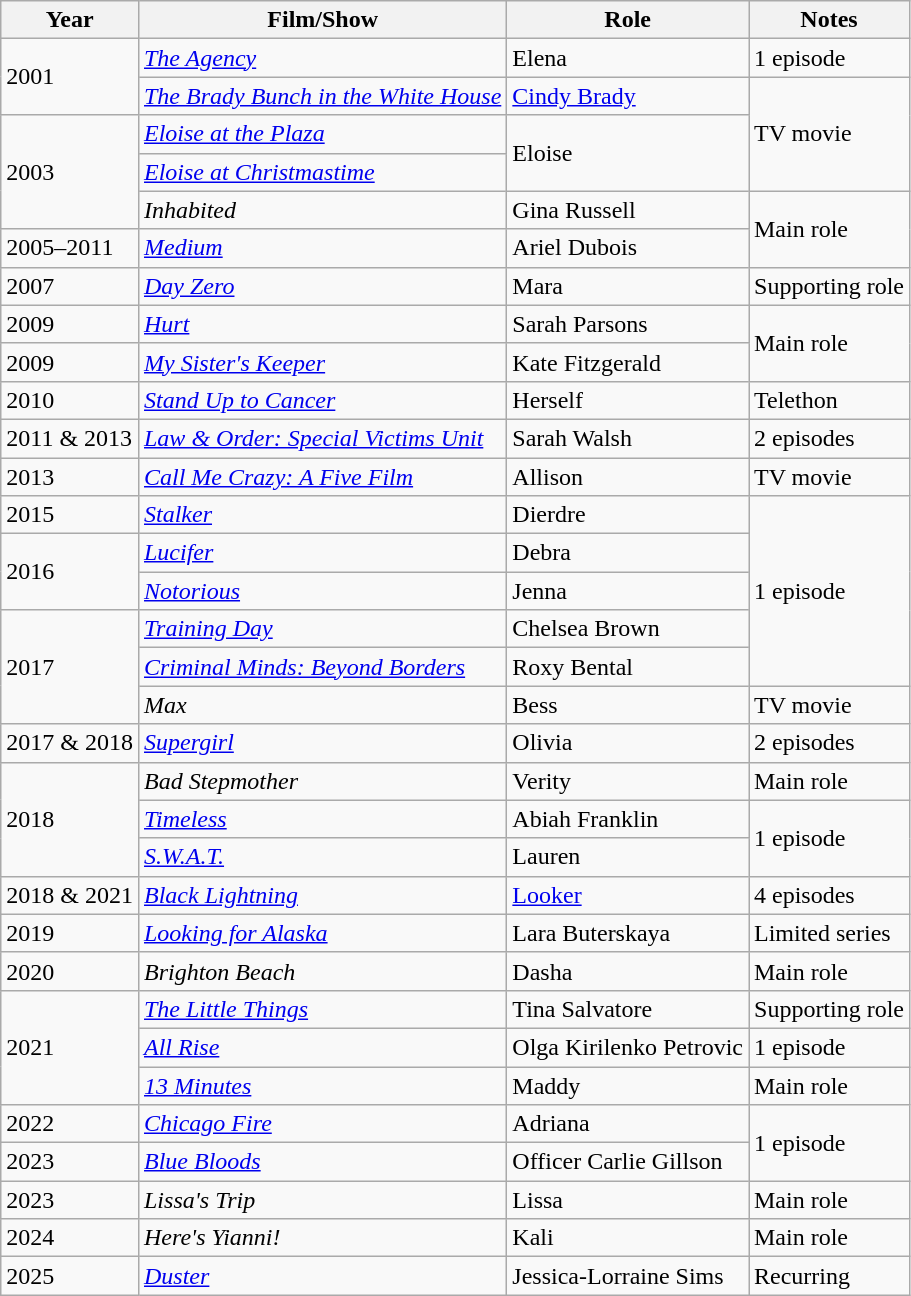<table class="wikitable">
<tr>
<th>Year</th>
<th>Film/Show</th>
<th>Role</th>
<th>Notes</th>
</tr>
<tr>
<td rowspan=2>2001</td>
<td><em><a href='#'>The Agency</a></em></td>
<td>Elena</td>
<td>1 episode</td>
</tr>
<tr>
<td><em><a href='#'>The Brady Bunch in the White House</a></em></td>
<td><a href='#'>Cindy Brady</a></td>
<td rowspan=3>TV movie</td>
</tr>
<tr>
<td rowspan=3>2003</td>
<td><em><a href='#'>Eloise at the Plaza</a></em></td>
<td rowspan=2>Eloise</td>
</tr>
<tr>
<td><em><a href='#'>Eloise at Christmastime</a></em></td>
</tr>
<tr>
<td><em>Inhabited</em></td>
<td>Gina Russell</td>
<td rowspan=2>Main role</td>
</tr>
<tr>
<td>2005–2011</td>
<td><em><a href='#'>Medium</a></em></td>
<td>Ariel Dubois</td>
</tr>
<tr>
<td>2007</td>
<td><em><a href='#'>Day Zero</a></em></td>
<td>Mara</td>
<td>Supporting role</td>
</tr>
<tr>
<td>2009</td>
<td><em><a href='#'>Hurt</a></em></td>
<td>Sarah Parsons</td>
<td rowspan=2>Main role</td>
</tr>
<tr>
<td>2009</td>
<td><em><a href='#'>My Sister's Keeper</a></em></td>
<td>Kate Fitzgerald</td>
</tr>
<tr>
<td>2010</td>
<td><em><a href='#'>Stand Up to Cancer</a></em></td>
<td>Herself</td>
<td>Telethon</td>
</tr>
<tr>
<td>2011 & 2013</td>
<td><em><a href='#'>Law & Order: Special Victims Unit</a></em></td>
<td>Sarah Walsh</td>
<td>2 episodes</td>
</tr>
<tr>
<td>2013</td>
<td><em><a href='#'>Call Me Crazy: A Five Film</a></em></td>
<td>Allison</td>
<td>TV movie</td>
</tr>
<tr>
<td>2015</td>
<td><em><a href='#'>Stalker</a></em></td>
<td>Dierdre</td>
<td rowspan=5>1 episode</td>
</tr>
<tr>
<td rowspan=2>2016</td>
<td><em><a href='#'>Lucifer</a></em></td>
<td>Debra</td>
</tr>
<tr>
<td><em><a href='#'>Notorious</a></em></td>
<td>Jenna</td>
</tr>
<tr>
<td rowspan=3>2017</td>
<td><em><a href='#'>Training Day</a></em></td>
<td>Chelsea Brown</td>
</tr>
<tr>
<td><em><a href='#'>Criminal Minds: Beyond Borders</a></em></td>
<td>Roxy Bental</td>
</tr>
<tr>
<td><em> Max</em></td>
<td>Bess</td>
<td>TV movie</td>
</tr>
<tr>
<td>2017 & 2018</td>
<td><em><a href='#'>Supergirl</a></em></td>
<td>Olivia</td>
<td>2 episodes</td>
</tr>
<tr>
<td rowspan=3>2018</td>
<td><em>Bad Stepmother</em></td>
<td>Verity</td>
<td>Main role</td>
</tr>
<tr>
<td><em><a href='#'>Timeless</a></em></td>
<td>Abiah Franklin</td>
<td rowspan=2>1 episode</td>
</tr>
<tr>
<td><em><a href='#'>S.W.A.T.</a></em></td>
<td>Lauren</td>
</tr>
<tr>
<td>2018 & 2021</td>
<td><em><a href='#'>Black Lightning</a></em></td>
<td><a href='#'>Looker</a></td>
<td>4 episodes</td>
</tr>
<tr>
<td>2019</td>
<td><em><a href='#'>Looking for Alaska</a></em></td>
<td>Lara Buterskaya</td>
<td>Limited series</td>
</tr>
<tr>
<td>2020</td>
<td><em>Brighton Beach</em></td>
<td>Dasha</td>
<td>Main role</td>
</tr>
<tr>
<td rowspan=3>2021</td>
<td><em><a href='#'>The Little Things</a></em></td>
<td>Tina Salvatore</td>
<td>Supporting role</td>
</tr>
<tr>
<td><em><a href='#'>All Rise</a></em></td>
<td>Olga Kirilenko Petrovic</td>
<td>1 episode</td>
</tr>
<tr>
<td><em><a href='#'>13 Minutes</a></em></td>
<td>Maddy</td>
<td>Main role</td>
</tr>
<tr>
<td>2022</td>
<td><em><a href='#'>Chicago Fire</a></em></td>
<td>Adriana</td>
<td rowspan=2>1 episode</td>
</tr>
<tr>
<td>2023</td>
<td><em><a href='#'>Blue Bloods</a></em></td>
<td>Officer Carlie Gillson</td>
</tr>
<tr>
<td>2023</td>
<td><em>Lissa's Trip</em></td>
<td>Lissa</td>
<td>Main role</td>
</tr>
<tr>
<td>2024</td>
<td><em>Here's Yianni!</em></td>
<td>Kali</td>
<td>Main role</td>
</tr>
<tr>
<td>2025</td>
<td><em><a href='#'>Duster</a></em></td>
<td>Jessica-Lorraine Sims</td>
<td>Recurring</td>
</tr>
</table>
